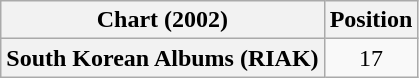<table class="wikitable plainrowheaders">
<tr>
<th scope="col">Chart (2002)</th>
<th scope="col">Position</th>
</tr>
<tr>
<th scope="row">South Korean Albums (RIAK)</th>
<td align="center">17</td>
</tr>
</table>
